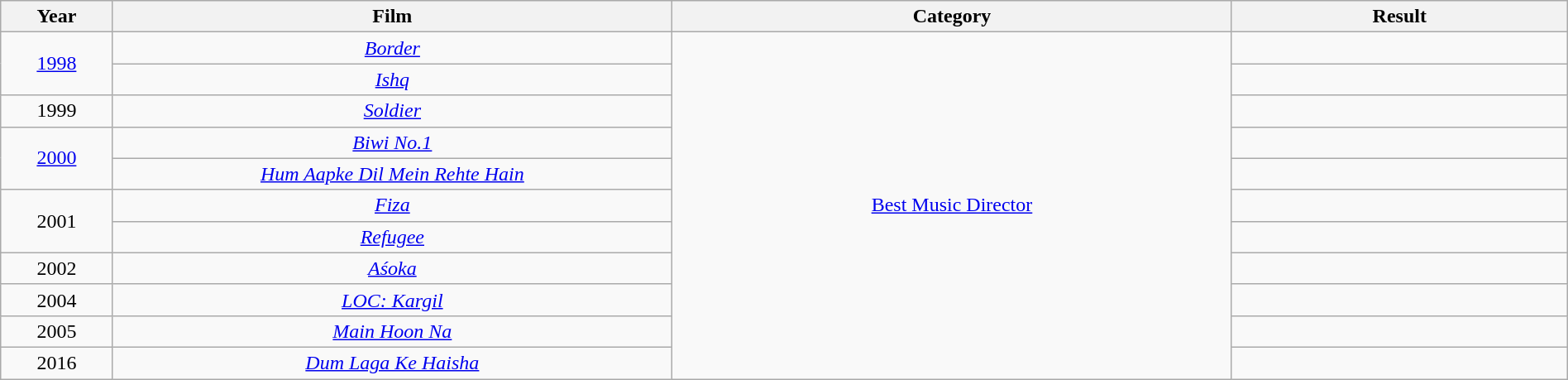<table class="wikitable" style="width:100%; text-align:center;">
<tr>
<th width=5%>Year</th>
<th style="width:25%;">Film</th>
<th style="width:25%;">Category</th>
<th style="width:15%;">Result</th>
</tr>
<tr>
<td rowspan="2"><a href='#'>1998</a></td>
<td><em><a href='#'>Border</a></em></td>
<td rowspan="11"><a href='#'>Best Music Director</a></td>
<td></td>
</tr>
<tr>
<td><em><a href='#'>Ishq</a></em></td>
<td></td>
</tr>
<tr>
<td>1999</td>
<td><em><a href='#'>Soldier</a></em></td>
<td></td>
</tr>
<tr>
<td rowspan="2"><a href='#'>2000</a></td>
<td><em><a href='#'>Biwi No.1</a></em></td>
<td></td>
</tr>
<tr>
<td><em><a href='#'>Hum Aapke Dil Mein Rehte Hain</a></em></td>
<td></td>
</tr>
<tr>
<td rowspan="2">2001</td>
<td><em><a href='#'>Fiza</a></em></td>
<td></td>
</tr>
<tr>
<td><em><a href='#'>Refugee</a></em></td>
<td></td>
</tr>
<tr>
<td>2002</td>
<td><a href='#'><em>Aśoka</em></a></td>
<td></td>
</tr>
<tr>
<td>2004</td>
<td><em><a href='#'>LOC: Kargil</a></em></td>
<td></td>
</tr>
<tr>
<td>2005</td>
<td><em><a href='#'>Main Hoon Na</a></em></td>
<td></td>
</tr>
<tr>
<td>2016</td>
<td><em><a href='#'>Dum Laga Ke Haisha</a></em></td>
<td></td>
</tr>
</table>
